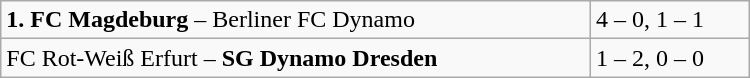<table class="wikitable" style="width:500px;">
<tr>
<td><strong>1. FC Magdeburg</strong> – Berliner FC Dynamo</td>
<td>4 – 0, 1 – 1</td>
</tr>
<tr>
<td>FC Rot-Weiß Erfurt – <strong>SG Dynamo Dresden</strong></td>
<td>1 – 2, 0 – 0</td>
</tr>
</table>
